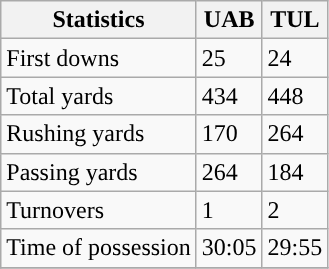<table class="wikitable" style="float: left;">
<tr>
<th>Statistics</th>
<th>UAB</th>
<th>TUL</th>
</tr>
<tr>
<td>First downs</td>
<td>25</td>
<td>24</td>
</tr>
<tr>
<td>Total yards</td>
<td>434</td>
<td>448</td>
</tr>
<tr>
<td>Rushing yards</td>
<td>170</td>
<td>264</td>
</tr>
<tr>
<td>Passing yards</td>
<td>264</td>
<td>184</td>
</tr>
<tr>
<td>Turnovers</td>
<td>1</td>
<td>2</td>
</tr>
<tr>
<td>Time of possession</td>
<td>30:05</td>
<td>29:55</td>
</tr>
<tr>
</tr>
</table>
